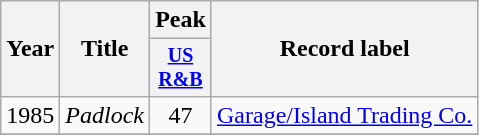<table class="wikitable" style="text-align:center;">
<tr>
<th rowspan="2">Year</th>
<th rowspan="2">Title</th>
<th colspan="1">Peak</th>
<th rowspan="2">Record label</th>
</tr>
<tr style="font-size:smaller;">
<th width="35"><a href='#'>US<br>R&B</a><br></th>
</tr>
<tr>
<td rowspan="1">1985</td>
<td align="left"><em>Padlock</em></td>
<td>47</td>
<td rowspan="1"><a href='#'>Garage/Island Trading Co.</a></td>
</tr>
<tr>
</tr>
</table>
